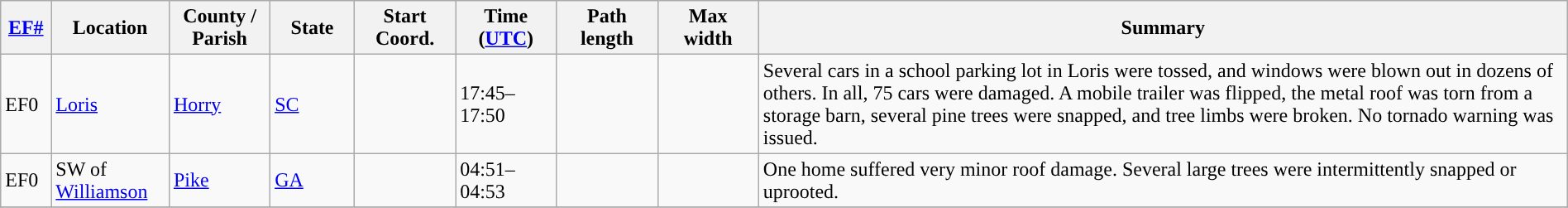<table class="wikitable sortable" style="width:100%;">
<tr>
<th scope="col"  style="width:3%; text-align:center;"><a href='#'>EF#</a></th>
<th scope="col"  style="width:7%; text-align:center;" class="unsortable">Location</th>
<th scope="col"  style="width:6%; text-align:center;" class="unsortable">County / Parish</th>
<th scope="col"  style="width:5%; text-align:center;">State</th>
<th scope="col"  style="width:6%; text-align:center;">Start Coord.</th>
<th scope="col"  style="width:6%; text-align:center;">Time (<a href='#'>UTC</a>)</th>
<th scope="col"  style="width:6%; text-align:center;">Path length</th>
<th scope="col"  style="width:6%; text-align:center;">Max width</th>
<th scope="col" class="unsortable" style="width:48%; text-align:center;">Summary</th>
</tr>
<tr>
<td>EF0</td>
<td><a href='#'>Loris</a></td>
<td><a href='#'>Horry</a></td>
<td><a href='#'>SC</a></td>
<td></td>
<td>17:45–17:50</td>
<td></td>
<td></td>
<td>Several cars in a school parking lot in Loris were tossed, and windows were blown out in dozens of others. In all, 75 cars were damaged. A mobile trailer was flipped, the metal roof was torn from a storage barn, several pine trees were snapped, and tree limbs were broken. No tornado warning was issued.</td>
</tr>
<tr>
<td>EF0</td>
<td>SW of <a href='#'>Williamson</a></td>
<td><a href='#'>Pike</a></td>
<td><a href='#'>GA</a></td>
<td></td>
<td>04:51–04:53</td>
<td></td>
<td></td>
<td>One home suffered very minor roof damage. Several large trees were intermittently snapped or uprooted.</td>
</tr>
<tr>
</tr>
</table>
